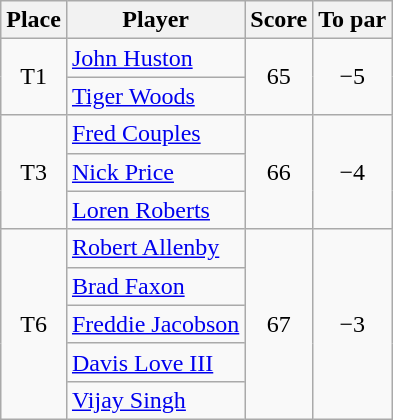<table class="wikitable">
<tr>
<th>Place</th>
<th>Player</th>
<th>Score</th>
<th>To par</th>
</tr>
<tr>
<td rowspan="2" align=center>T1</td>
<td> <a href='#'>John Huston</a></td>
<td rowspan="2" align=center>65</td>
<td rowspan="2" align=center>−5</td>
</tr>
<tr>
<td> <a href='#'>Tiger Woods</a></td>
</tr>
<tr>
<td rowspan="3" align=center>T3</td>
<td> <a href='#'>Fred Couples</a></td>
<td rowspan="3" align=center>66</td>
<td rowspan="3" align=center>−4</td>
</tr>
<tr>
<td> <a href='#'>Nick Price</a></td>
</tr>
<tr>
<td> <a href='#'>Loren Roberts</a></td>
</tr>
<tr>
<td rowspan="5" align=center>T6</td>
<td> <a href='#'>Robert Allenby</a></td>
<td rowspan="5" align=center>67</td>
<td rowspan="5" align=center>−3</td>
</tr>
<tr>
<td> <a href='#'>Brad Faxon</a></td>
</tr>
<tr>
<td> <a href='#'>Freddie Jacobson</a></td>
</tr>
<tr>
<td> <a href='#'>Davis Love III</a></td>
</tr>
<tr>
<td> <a href='#'>Vijay Singh</a></td>
</tr>
</table>
